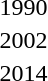<table>
<tr>
<td>1990</td>
<td></td>
<td></td>
<td></td>
</tr>
<tr>
<td rowspan=2>2002</td>
<td rowspan=2></td>
<td rowspan=2></td>
<td></td>
</tr>
<tr>
<td></td>
</tr>
<tr>
<td rowspan=2>2014<br></td>
<td rowspan=2></td>
<td rowspan=2></td>
<td></td>
</tr>
<tr>
<td></td>
</tr>
</table>
